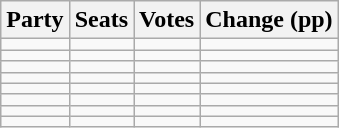<table class="wikitable" style="text-align:right;">
<tr>
<th>Party</th>
<th>Seats</th>
<th>Votes</th>
<th colspan="3">Change (pp)</th>
</tr>
<tr>
<td style="text-align:left;"></td>
<td></td>
<td></td>
<td></td>
</tr>
<tr>
<td style="text-align:left;"></td>
<td></td>
<td></td>
<td></td>
</tr>
<tr>
<td style="text-align:left;"></td>
<td></td>
<td></td>
<td></td>
</tr>
<tr>
<td style="text-align:left;"></td>
<td></td>
<td></td>
<td></td>
</tr>
<tr>
<td style="text-align:left;"></td>
<td></td>
<td></td>
<td></td>
</tr>
<tr>
<td style="text-align:left;"></td>
<td></td>
<td></td>
<td></td>
</tr>
<tr>
<td style="text-align:left;"></td>
<td></td>
<td></td>
<td></td>
</tr>
<tr>
<td style="text-align:left;"></td>
<td></td>
<td></td>
<td></td>
</tr>
</table>
